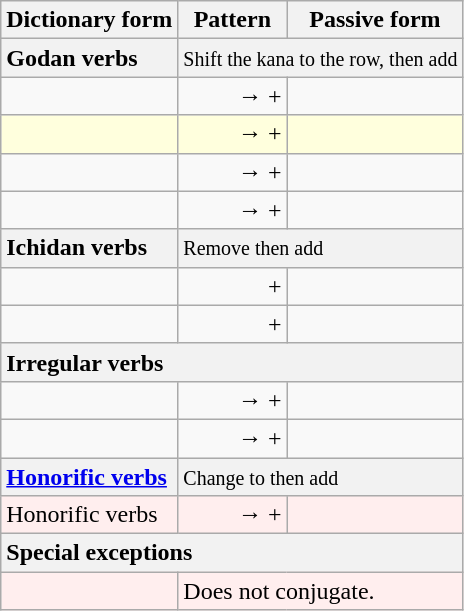<table class="wikitable">
<tr>
<th>Dictionary form</th>
<th>Pattern </th>
<th>Passive form</th>
</tr>
<tr>
<th style="text-align:left;">Godan verbs</th>
<th style="text-align:left;font-weight:normal;" colspan="2"><small>Shift the  kana to the  row, then add </small></th>
</tr>
<tr>
<td> </td>
<td style="text-align:right;"><strong></strong> → <strong></strong> + <strong></strong></td>
<td></td>
</tr>
<tr>
<td style="background-color:#ffd;"> </td>
<td style="text-align:right;background-color:#ffd;"><strong></strong> → <strong></strong> + <strong></strong></td>
<td style="background-color:#ffd;"></td>
</tr>
<tr>
<td></td>
<td style="text-align:right;"><strong></strong> → <strong></strong> + <strong></strong></td>
<td></td>
</tr>
<tr>
<td></td>
<td style="text-align:right;"><strong></strong> → <strong></strong> + <strong></strong></td>
<td></td>
</tr>
<tr>
<th style="text-align:left;">Ichidan verbs</th>
<th style="text-align:left;font-weight:normal;" colspan="2"><small>Remove  then add </small></th>
</tr>
<tr>
<td></td>
<td style="text-align:right;"><strong></strong> + <strong></strong></td>
<td></td>
</tr>
<tr>
<td></td>
<td style="text-align:right;"><strong></strong> + <strong></strong></td>
<td></td>
</tr>
<tr>
<th style="text-align:left;" colspan="3">Irregular verbs</th>
</tr>
<tr>
<td></td>
<td style="text-align:right;"><strong></strong> → <strong></strong> + <strong></strong></td>
<td></td>
</tr>
<tr>
<td></td>
<td style="text-align:right;"><strong></strong> → <strong></strong> + <strong></strong></td>
<td></td>
</tr>
<tr>
<th style="text-align:left;"><a href='#'>Honorific verbs</a></th>
<th style="text-align:left;font-weight:normal;" colspan="2"><small>Change  to  then add </small></th>
</tr>
<tr>
<td style="background-color:#fee;">Honorific verbs </td>
<td style="text-align:right;background-color:#fee;"><strong></strong> → <strong></strong> + <strong></strong></td>
<td style="background-color:#fee;"></td>
</tr>
<tr>
<th style="text-align:left;" colspan="3">Special exceptions</th>
</tr>
<tr>
<td style="background-color:#fee;"></td>
<td style="background-color:#fee;" colspan="2">Does not conjugate.</td>
</tr>
</table>
